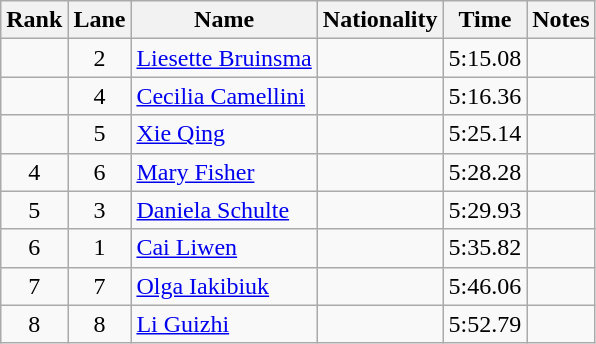<table class="wikitable sortable" style="text-align:center">
<tr>
<th>Rank</th>
<th>Lane</th>
<th>Name</th>
<th>Nationality</th>
<th>Time</th>
<th>Notes</th>
</tr>
<tr>
<td></td>
<td>2</td>
<td style="text-align:left"><a href='#'>Liesette Bruinsma</a></td>
<td style="text-align:left"></td>
<td>5:15.08</td>
<td></td>
</tr>
<tr>
<td></td>
<td>4</td>
<td style="text-align:left"><a href='#'>Cecilia Camellini</a></td>
<td style="text-align:left"></td>
<td>5:16.36</td>
<td></td>
</tr>
<tr>
<td></td>
<td>5</td>
<td style="text-align:left"><a href='#'>Xie Qing</a></td>
<td style="text-align:left"></td>
<td>5:25.14</td>
<td></td>
</tr>
<tr>
<td>4</td>
<td>6</td>
<td style="text-align:left"><a href='#'>Mary Fisher</a></td>
<td style="text-align:left"></td>
<td>5:28.28</td>
<td></td>
</tr>
<tr>
<td>5</td>
<td>3</td>
<td style="text-align:left"><a href='#'>Daniela Schulte</a></td>
<td style="text-align:left"></td>
<td>5:29.93</td>
<td></td>
</tr>
<tr>
<td>6</td>
<td>1</td>
<td style="text-align:left"><a href='#'>Cai Liwen</a></td>
<td style="text-align:left"></td>
<td>5:35.82</td>
<td></td>
</tr>
<tr>
<td>7</td>
<td>7</td>
<td style="text-align:left"><a href='#'>Olga Iakibiuk</a></td>
<td style="text-align:left"></td>
<td>5:46.06</td>
<td></td>
</tr>
<tr>
<td>8</td>
<td>8</td>
<td style="text-align:left"><a href='#'>Li Guizhi</a></td>
<td style="text-align:left"></td>
<td>5:52.79</td>
<td></td>
</tr>
</table>
